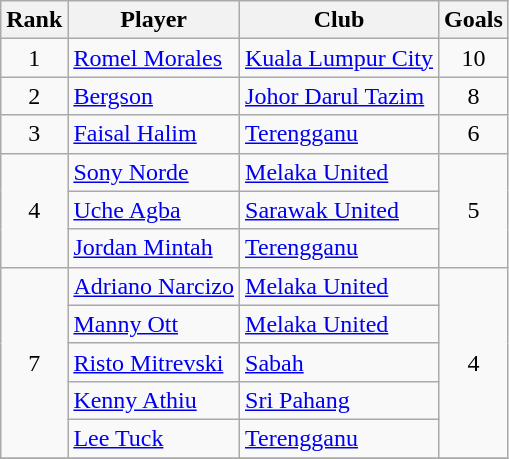<table class="wikitable" style="text-align:center">
<tr>
<th>Rank</th>
<th>Player</th>
<th>Club</th>
<th>Goals</th>
</tr>
<tr>
<td>1</td>
<td style="text-align:left;"> <a href='#'>Romel Morales</a></td>
<td style="text-align:left;"><a href='#'>Kuala Lumpur City</a></td>
<td>10</td>
</tr>
<tr>
<td>2</td>
<td style="text-align:left;"> <a href='#'>Bergson</a></td>
<td style="text-align:left;"><a href='#'>Johor Darul Tazim</a></td>
<td>8</td>
</tr>
<tr>
<td>3</td>
<td style="text-align:left;"> <a href='#'>Faisal Halim</a></td>
<td style="text-align:left;"><a href='#'>Terengganu</a></td>
<td>6</td>
</tr>
<tr>
<td rowspan=3>4</td>
<td style="text-align:left;"> <a href='#'>Sony Norde</a></td>
<td style="text-align:left;"><a href='#'>Melaka United</a></td>
<td rowspan=3>5</td>
</tr>
<tr>
<td style="text-align:left;"> <a href='#'>Uche Agba</a></td>
<td style="text-align:left;"><a href='#'>Sarawak United</a></td>
</tr>
<tr>
<td style="text-align:left;"> <a href='#'>Jordan Mintah</a></td>
<td style="text-align:left;"><a href='#'>Terengganu</a></td>
</tr>
<tr>
<td rowspan=5>7</td>
<td style="text-align:left;"> <a href='#'>Adriano Narcizo</a></td>
<td style="text-align:left;"><a href='#'>Melaka United</a></td>
<td rowspan=5>4</td>
</tr>
<tr>
<td style="text-align:left;"> <a href='#'>Manny Ott</a></td>
<td style="text-align:left;"><a href='#'>Melaka United</a></td>
</tr>
<tr>
<td style="text-align:left;"> <a href='#'>Risto Mitrevski</a></td>
<td style="text-align:left;"><a href='#'>Sabah</a></td>
</tr>
<tr>
<td style="text-align:left;"> <a href='#'>Kenny Athiu</a></td>
<td style="text-align:left;"><a href='#'>Sri Pahang</a></td>
</tr>
<tr>
<td style="text-align:left;"> <a href='#'>Lee Tuck</a></td>
<td style="text-align:left;"><a href='#'>Terengganu</a></td>
</tr>
<tr>
</tr>
</table>
